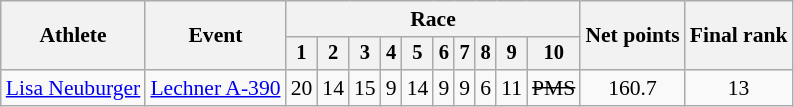<table class="wikitable" style="font-size:90%">
<tr>
<th rowspan="2">Athlete</th>
<th rowspan="2">Event</th>
<th colspan=10>Race</th>
<th rowspan=2>Net points</th>
<th rowspan=2>Final rank</th>
</tr>
<tr style="font-size:95%">
<th>1</th>
<th>2</th>
<th>3</th>
<th>4</th>
<th>5</th>
<th>6</th>
<th>7</th>
<th>8</th>
<th>9</th>
<th>10</th>
</tr>
<tr align=center>
<td align=left><a href='#'>Lisa Neuburger</a></td>
<td align=left><a href='#'>Lechner A-390</a></td>
<td>20</td>
<td>14</td>
<td>15</td>
<td>9</td>
<td>14</td>
<td>9</td>
<td>9</td>
<td>6</td>
<td>11</td>
<td><s>PMS</s></td>
<td>160.7</td>
<td>13</td>
</tr>
</table>
